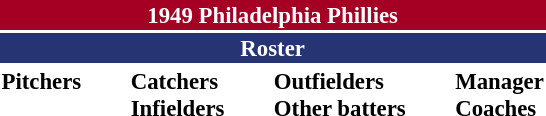<table class="toccolours" style="font-size: 95%;">
<tr>
<th colspan="10" style="background-color: #A50024; color: white; text-align: center;">1949 Philadelphia Phillies</th>
</tr>
<tr>
<td colspan="10" style="background-color: #263473; color: white; text-align: center;"><strong>Roster</strong></td>
</tr>
<tr>
<td valign="top"><strong>Pitchers</strong><br>










</td>
<td width="25px"></td>
<td valign="top"><strong>Catchers</strong><br>



<strong>Infielders</strong>








</td>
<td width="25px"></td>
<td valign="top"><strong>Outfielders</strong><br>






<strong>Other batters</strong>
</td>
<td width="25px"></td>
<td valign="top"><strong>Manager</strong><br>
<strong>Coaches</strong>




</td>
</tr>
<tr>
</tr>
</table>
